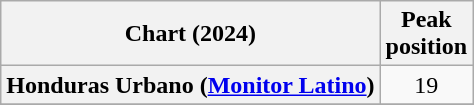<table class="wikitable sortable plainrowheaders" style="text-align:center;">
<tr>
<th scope="col">Chart (2024)</th>
<th scope="col">Peak<br>position</th>
</tr>
<tr>
<th scope="row">Honduras Urbano (<a href='#'>Monitor Latino</a>)</th>
<td>19</td>
</tr>
<tr>
</tr>
</table>
